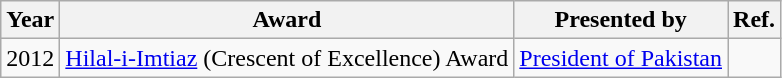<table class="wikitable">
<tr>
<th>Year</th>
<th>Award</th>
<th>Presented by</th>
<th>Ref.</th>
</tr>
<tr>
<td>2012</td>
<td><a href='#'>Hilal-i-Imtiaz</a> (Crescent of Excellence) Award</td>
<td><a href='#'>President of Pakistan</a></td>
<td></td>
</tr>
</table>
